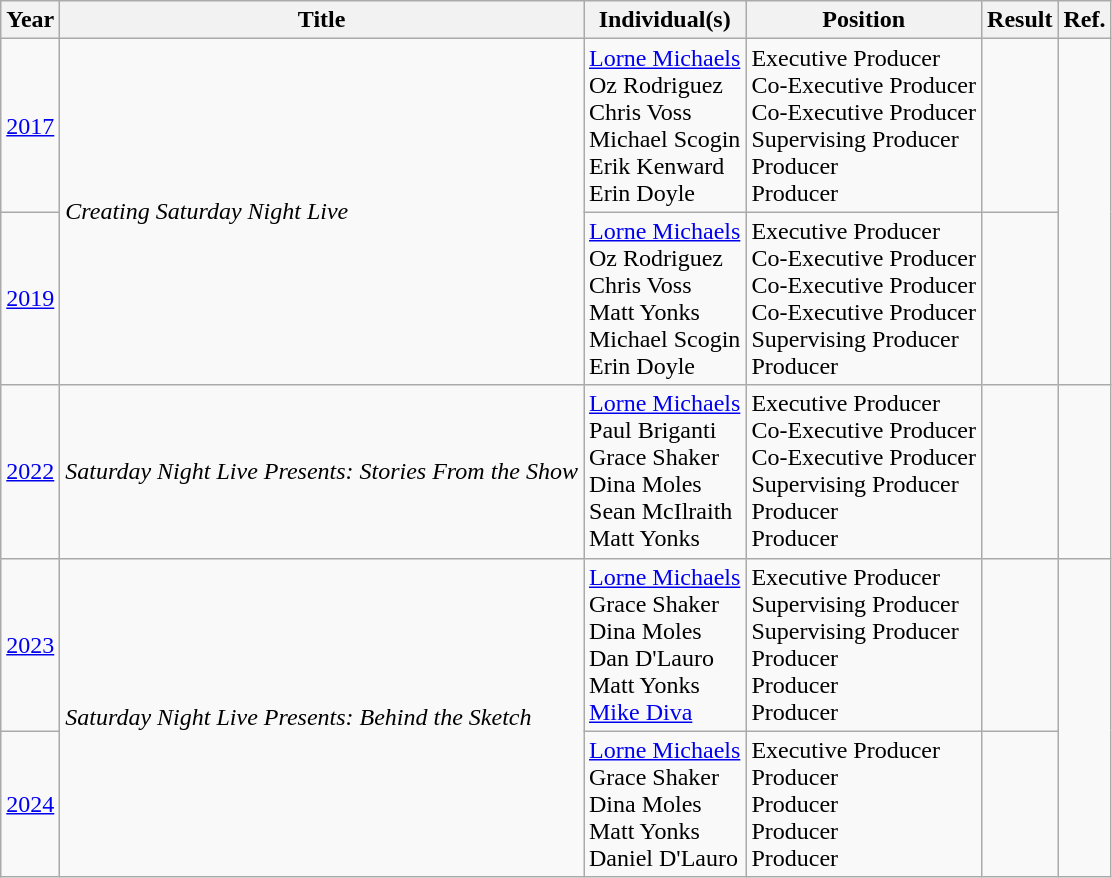<table class="wikitable">
<tr>
<th>Year</th>
<th>Title</th>
<th>Individual(s)</th>
<th>Position</th>
<th>Result</th>
<th>Ref.</th>
</tr>
<tr>
<td><a href='#'>2017</a></td>
<td rowspan="2"><em>Creating Saturday Night Live</em></td>
<td><a href='#'>Lorne Michaels</a> <br> Oz Rodriguez <br> Chris Voss <br> Michael Scogin <br> Erik Kenward <br> Erin Doyle</td>
<td>Executive Producer <br> Co-Executive Producer <br> Co-Executive Producer <br> Supervising Producer <br> Producer <br> Producer</td>
<td></td>
<td rowspan="2" align="center"></td>
</tr>
<tr>
<td><a href='#'>2019</a></td>
<td><a href='#'>Lorne Michaels</a> <br> Oz Rodriguez <br> Chris Voss <br> Matt Yonks <br> Michael Scogin <br> Erin Doyle</td>
<td>Executive Producer <br> Co-Executive Producer <br> Co-Executive Producer <br> Co-Executive Producer <br> Supervising Producer <br> Producer</td>
<td></td>
</tr>
<tr>
<td><a href='#'>2022</a></td>
<td><em>Saturday Night Live Presents: Stories From the Show</em></td>
<td><a href='#'>Lorne Michaels</a> <br> Paul Briganti <br> Grace Shaker <br> Dina Moles <br> Sean McIlraith <br> Matt Yonks</td>
<td>Executive Producer <br> Co-Executive Producer <br> Co-Executive Producer <br> Supervising Producer <br> Producer <br> Producer</td>
<td></td>
<td align="center"></td>
</tr>
<tr>
<td><a href='#'>2023</a></td>
<td rowspan="2"><em>Saturday Night Live Presents: Behind the Sketch</em></td>
<td><a href='#'>Lorne Michaels</a> <br> Grace Shaker <br> Dina Moles <br> Dan D'Lauro <br> Matt Yonks <br> <a href='#'>Mike Diva</a></td>
<td>Executive Producer <br> Supervising Producer <br> Supervising Producer <br> Producer <br> Producer <br> Producer</td>
<td></td>
<td rowspan="2" align="center"></td>
</tr>
<tr>
<td><a href='#'>2024</a></td>
<td><a href='#'>Lorne Michaels</a> <br> Grace Shaker <br> Dina Moles <br> Matt Yonks <br> Daniel D'Lauro</td>
<td>Executive Producer <br> Producer <br> Producer <br> Producer <br> Producer</td>
<td></td>
</tr>
</table>
